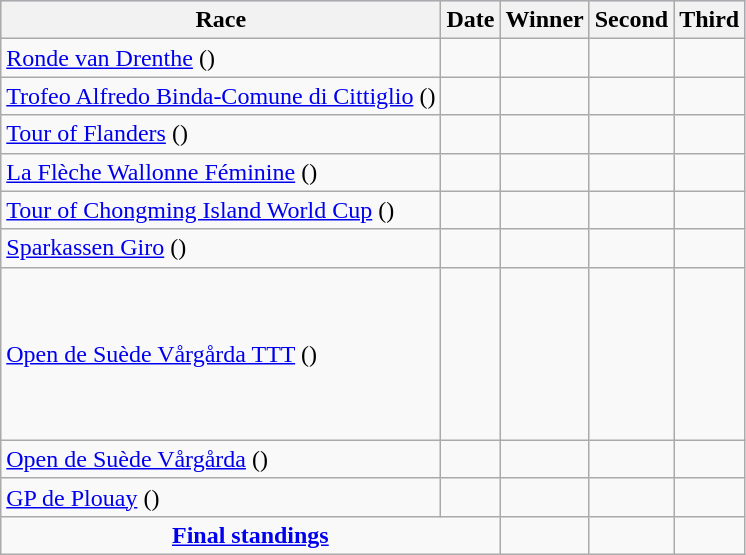<table class="wikitable sortable">
<tr style="background:#ccccff;">
<th>Race</th>
<th>Date</th>
<th>Winner</th>
<th>Second</th>
<th>Third</th>
</tr>
<tr>
<td> <a href='#'>Ronde van Drenthe</a> ()</td>
<td></td>
<td></td>
<td></td>
<td></td>
</tr>
<tr>
<td> <a href='#'>Trofeo Alfredo Binda-Comune di Cittiglio</a> ()</td>
<td></td>
<td></td>
<td></td>
<td></td>
</tr>
<tr>
<td> <a href='#'>Tour of Flanders</a> ()</td>
<td></td>
<td></td>
<td></td>
<td></td>
</tr>
<tr>
<td> <a href='#'>La Flèche Wallonne Féminine</a> ()</td>
<td></td>
<td></td>
<td></td>
<td></td>
</tr>
<tr>
<td> <a href='#'>Tour of Chongming Island World Cup</a> ()</td>
<td></td>
<td></td>
<td></td>
<td></td>
</tr>
<tr>
<td> <a href='#'>Sparkassen Giro</a> ()</td>
<td></td>
<td></td>
<td></td>
<td></td>
</tr>
<tr>
<td> <a href='#'>Open de Suède Vårgårda TTT</a> ()</td>
<td></td>
<td><small><br><br><br><br><br><br></small></td>
<td><small><br><br><br><br><br><br></small></td>
<td><small><br><br><br><br><br><br></small></td>
</tr>
<tr>
<td> <a href='#'>Open de Suède Vårgårda</a> ()</td>
<td></td>
<td></td>
<td></td>
<td></td>
</tr>
<tr>
<td> <a href='#'>GP de Plouay</a> ()</td>
<td></td>
<td></td>
<td></td>
<td></td>
</tr>
<tr>
<td colspan=2 align=center><strong><a href='#'>Final standings</a></strong></td>
<td><strong></strong></td>
<td><strong></strong></td>
<td><strong></strong></td>
</tr>
</table>
